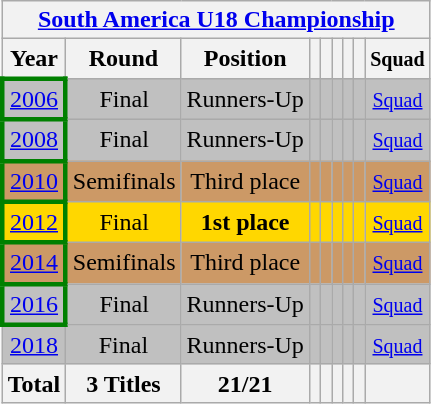<table class="wikitable" style="text-align: center;">
<tr>
<th colspan=9><a href='#'>South America U18 Championship</a></th>
</tr>
<tr>
<th>Year</th>
<th>Round</th>
<th>Position</th>
<th></th>
<th></th>
<th></th>
<th></th>
<th></th>
<th><small>Squad</small></th>
</tr>
<tr bgcolor=silver>
<td Style="border:3px solid green"> <a href='#'>2006</a></td>
<td>Final</td>
<td>Runners-Up</td>
<td></td>
<td></td>
<td></td>
<td></td>
<td></td>
<td><small> <a href='#'>Squad</a></small></td>
</tr>
<tr bgcolor=silver>
<td Style="border:3px solid green"> <a href='#'>2008</a></td>
<td>Final</td>
<td>Runners-Up</td>
<td></td>
<td></td>
<td></td>
<td></td>
<td></td>
<td><small> <a href='#'>Squad</a></small></td>
</tr>
<tr bgcolor=cc9966>
<td Style="border:3px solid green"> <a href='#'>2010</a></td>
<td>Semifinals</td>
<td>Third place</td>
<td></td>
<td></td>
<td></td>
<td></td>
<td></td>
<td><small> <a href='#'>Squad</a></small></td>
</tr>
<tr bgcolor=gold>
<td Style="border:3px solid green"> <a href='#'>2012</a></td>
<td>Final</td>
<td><strong>1st place</strong></td>
<td></td>
<td></td>
<td></td>
<td></td>
<td></td>
<td><small> <a href='#'>Squad</a></small></td>
</tr>
<tr bgcolor=cc9966>
<td Style="border:3px solid green"> <a href='#'>2014</a></td>
<td>Semifinals</td>
<td>Third place</td>
<td></td>
<td></td>
<td></td>
<td></td>
<td></td>
<td><small> <a href='#'>Squad</a></small></td>
</tr>
<tr bgcolor=silver>
<td Style="border:3px solid green"> <a href='#'>2016</a></td>
<td>Final</td>
<td>Runners-Up</td>
<td></td>
<td></td>
<td></td>
<td></td>
<td></td>
<td><small> <a href='#'>Squad</a></small></td>
</tr>
<tr bgcolor=silver>
<td> <a href='#'>2018</a></td>
<td>Final</td>
<td>Runners-Up</td>
<td></td>
<td></td>
<td></td>
<td></td>
<td></td>
<td><small> <a href='#'>Squad</a></small></td>
</tr>
<tr>
<th>Total</th>
<th>3 Titles</th>
<th>21/21</th>
<th></th>
<th></th>
<th></th>
<th></th>
<th></th>
<th></th>
</tr>
</table>
